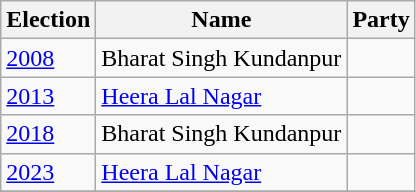<table class="wikitable sortable">
<tr>
<th>Election</th>
<th>Name</th>
<th colspan=2>Party</th>
</tr>
<tr>
<td><a href='#'>2008</a></td>
<td>Bharat Singh Kundanpur</td>
<td></td>
</tr>
<tr>
<td><a href='#'>2013</a></td>
<td><a href='#'>Heera Lal Nagar</a></td>
<td></td>
</tr>
<tr>
<td><a href='#'>2018</a></td>
<td>Bharat Singh Kundanpur</td>
<td></td>
</tr>
<tr>
<td><a href='#'>2023</a></td>
<td><a href='#'>Heera Lal Nagar</a></td>
<td></td>
</tr>
<tr>
</tr>
</table>
